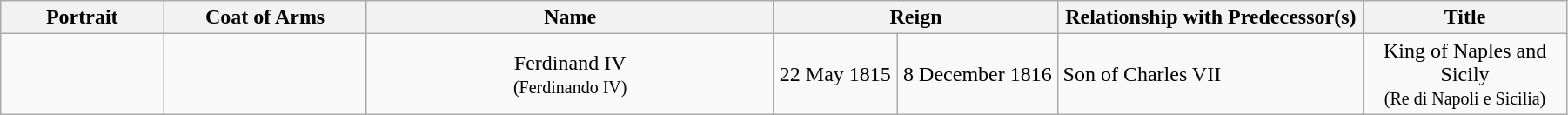<table width=95% class="wikitable">
<tr>
<th width=8%>Portrait</th>
<th width=10%>Coat of Arms</th>
<th width=20%>Name</th>
<th colspan=2 width=14%>Reign</th>
<th width=15%>Relationship with Predecessor(s)</th>
<th width=10%>Title</th>
</tr>
<tr>
<td align="center"></td>
<td align="center"></td>
<td align="center">Ferdinand IV<br><small>(Ferdinando IV)</small></td>
<td align="center">22 May 1815</td>
<td align="center">8 December 1816</td>
<td>Son of Charles VII</td>
<td align="center">King of Naples and Sicily<br><small>(Re di Napoli e Sicilia)</small></td>
</tr>
</table>
